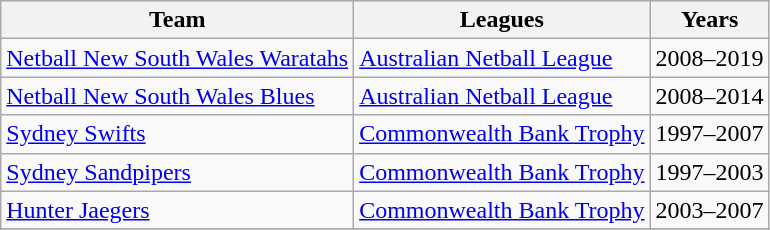<table class="wikitable collapsible">
<tr>
<th>Team</th>
<th>Leagues</th>
<th>Years</th>
</tr>
<tr>
<td><a href='#'>Netball New South Wales Waratahs</a></td>
<td><a href='#'>Australian Netball League</a></td>
<td>2008–2019</td>
</tr>
<tr>
<td><a href='#'>Netball New South Wales Blues</a></td>
<td><a href='#'>Australian Netball League</a></td>
<td>2008–2014</td>
</tr>
<tr>
<td><a href='#'>Sydney Swifts</a></td>
<td><a href='#'>Commonwealth Bank Trophy</a></td>
<td>1997–2007</td>
</tr>
<tr>
<td><a href='#'>Sydney Sandpipers</a></td>
<td><a href='#'>Commonwealth Bank Trophy</a></td>
<td>1997–2003</td>
</tr>
<tr>
<td><a href='#'>Hunter Jaegers</a></td>
<td><a href='#'>Commonwealth Bank Trophy</a></td>
<td>2003–2007</td>
</tr>
<tr>
</tr>
</table>
